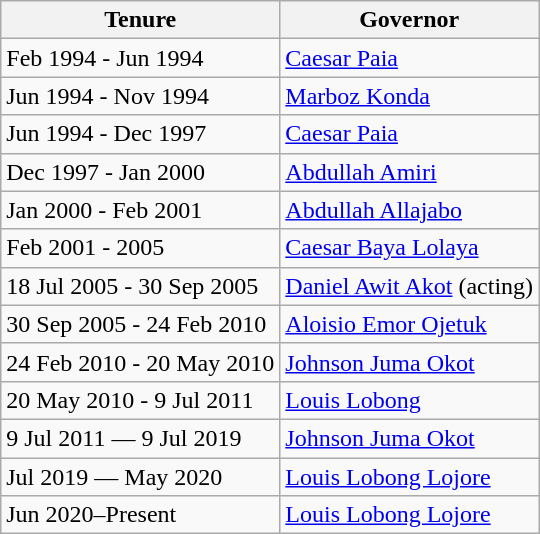<table class="wikitable">
<tr>
<th>Tenure</th>
<th>Governor</th>
</tr>
<tr>
<td>Feb 1994 - Jun 1994</td>
<td><a href='#'>Caesar Paia</a></td>
</tr>
<tr>
<td>Jun 1994 - Nov 1994</td>
<td><a href='#'>Marboz Konda</a></td>
</tr>
<tr>
<td>Jun 1994 - Dec 1997</td>
<td><a href='#'>Caesar Paia</a></td>
</tr>
<tr>
<td>Dec 1997 - Jan 2000</td>
<td><a href='#'>Abdullah Amiri</a></td>
</tr>
<tr>
<td>Jan 2000 - Feb 2001</td>
<td><a href='#'>Abdullah Allajabo</a></td>
</tr>
<tr>
<td>Feb 2001 - 2005</td>
<td><a href='#'>Caesar Baya Lolaya</a></td>
</tr>
<tr>
<td>18 Jul 2005 - 30 Sep 2005</td>
<td><a href='#'>Daniel Awit Akot</a> (acting)</td>
</tr>
<tr>
<td>30 Sep 2005 - 24 Feb 2010</td>
<td><a href='#'>Aloisio Emor Ojetuk</a></td>
</tr>
<tr>
<td>24 Feb 2010 - 20 May 2010</td>
<td><a href='#'>Johnson Juma Okot</a></td>
</tr>
<tr>
<td>20 May 2010 -  9 Jul 2011</td>
<td><a href='#'>Louis Lobong</a></td>
</tr>
<tr>
<td>9 Jul 2011 — 9 Jul 2019</td>
<td><a href='#'>Johnson Juma Okot</a></td>
</tr>
<tr>
<td>Jul 2019  —   May 2020</td>
<td><a href='#'>Louis Lobong Lojore</a></td>
</tr>
<tr>
<td>Jun 2020–Present</td>
<td><a href='#'>Louis Lobong Lojore</a></td>
</tr>
</table>
